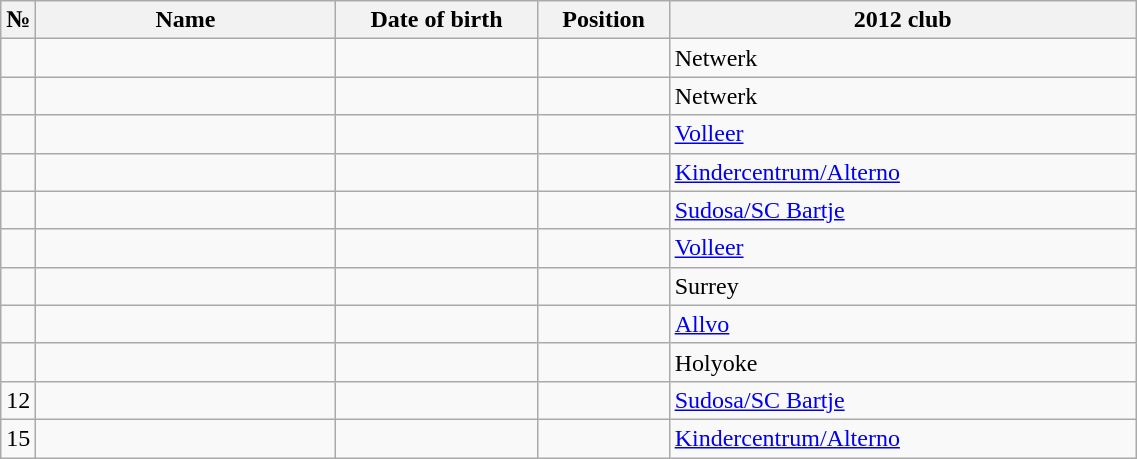<table class="wikitable sortable" style="font-size:100%; text-align:center;">
<tr>
<th>№</th>
<th style="width:12em">Name</th>
<th style="width:8em">Date of birth</th>
<th style="width:5em">Position</th>
<th style="width:19em">2012 club</th>
</tr>
<tr>
<td></td>
<td style="text-align:left;"></td>
<td style="text-align:right;"></td>
<td></td>
<td style="text-align:left;"> Netwerk</td>
</tr>
<tr>
<td></td>
<td style="text-align:left;"></td>
<td style="text-align:right;"></td>
<td></td>
<td style="text-align:left;"> Netwerk</td>
</tr>
<tr>
<td></td>
<td style="text-align:left;"></td>
<td style="text-align:right;"></td>
<td></td>
<td style="text-align:left;"> <a href='#'>Volleer</a></td>
</tr>
<tr>
<td></td>
<td style="text-align:left;"></td>
<td style="text-align:right;"></td>
<td></td>
<td style="text-align:left;"> <a href='#'>Kindercentrum/Alterno</a></td>
</tr>
<tr>
<td></td>
<td style="text-align:left;"></td>
<td style="text-align:right;"></td>
<td></td>
<td style="text-align:left;"> <a href='#'>Sudosa/SC Bartje</a></td>
</tr>
<tr>
<td></td>
<td style="text-align:left;"></td>
<td style="text-align:right;"></td>
<td></td>
<td style="text-align:left;"> <a href='#'>Volleer</a></td>
</tr>
<tr>
<td></td>
<td style="text-align:left;"></td>
<td style="text-align:right;"></td>
<td></td>
<td style="text-align:left;"> Surrey</td>
</tr>
<tr>
<td></td>
<td style="text-align:left;"></td>
<td style="text-align:right;"></td>
<td></td>
<td style="text-align:left;"> <a href='#'>Allvo</a></td>
</tr>
<tr>
<td></td>
<td style="text-align:left;"></td>
<td style="text-align:right;"></td>
<td></td>
<td style="text-align:left;"> Holyoke</td>
</tr>
<tr>
<td>12</td>
<td style="text-align:left;"></td>
<td style="text-align:right;"></td>
<td></td>
<td style="text-align:left;"> <a href='#'>Sudosa/SC Bartje</a></td>
</tr>
<tr>
<td>15</td>
<td style="text-align:left;"></td>
<td style="text-align:right;"></td>
<td></td>
<td style="text-align:left;"> <a href='#'>Kindercentrum/Alterno</a></td>
</tr>
</table>
